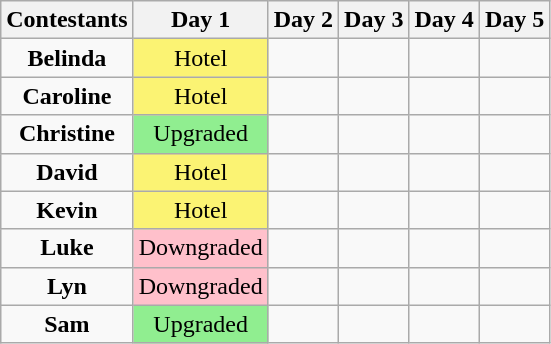<table class="wikitable" style="text-align:center;">
<tr>
<th>Contestants</th>
<th>Day 1</th>
<th>Day 2</th>
<th>Day 3</th>
<th>Day 4</th>
<th>Day 5</th>
</tr>
<tr>
<td><strong>Belinda</strong></td>
<td style="background:#FBF373;">Hotel</td>
<td></td>
<td></td>
<td></td>
<td></td>
</tr>
<tr>
<td><strong>Caroline</strong></td>
<td style="background:#FBF373;">Hotel</td>
<td></td>
<td></td>
<td></td>
<td></td>
</tr>
<tr>
<td><strong>Christine</strong></td>
<td style="background:lightgreen;">Upgraded</td>
<td></td>
<td></td>
<td></td>
<td></td>
</tr>
<tr>
<td><strong>David</strong></td>
<td style="background:#FBF373;">Hotel</td>
<td></td>
<td></td>
<td></td>
<td></td>
</tr>
<tr>
<td><strong>Kevin</strong></td>
<td style="background:#FBF373;">Hotel</td>
<td></td>
<td></td>
<td></td>
<td></td>
</tr>
<tr>
<td><strong>Luke</strong></td>
<td style="background:pink;">Downgraded</td>
<td></td>
<td></td>
<td></td>
<td></td>
</tr>
<tr>
<td><strong>Lyn</strong></td>
<td style="background:pink;">Downgraded</td>
<td></td>
<td></td>
<td></td>
<td></td>
</tr>
<tr>
<td><strong>Sam</strong></td>
<td style="background:lightgreen;">Upgraded</td>
<td></td>
<td></td>
<td></td>
<td></td>
</tr>
</table>
